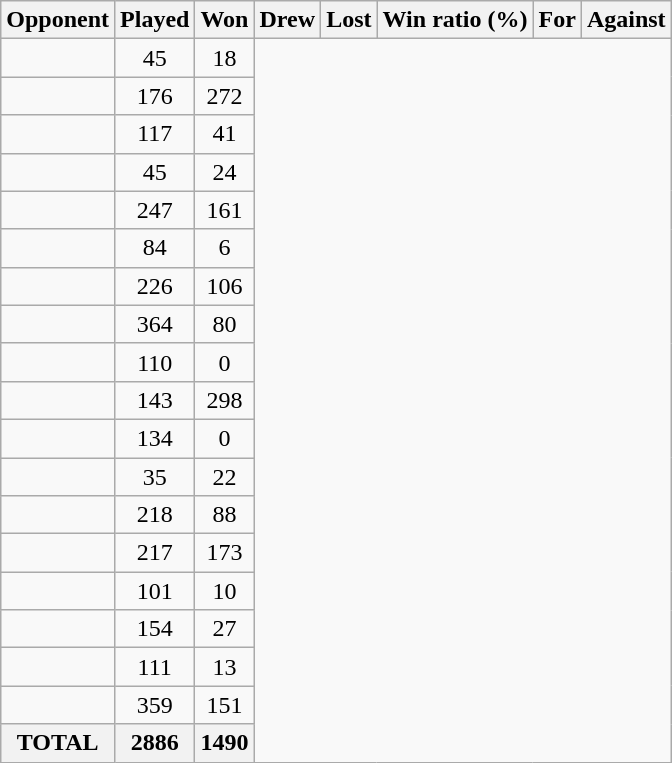<table class="wikitable sortable">
<tr>
<th>Opponent</th>
<th>Played</th>
<th>Won</th>
<th>Drew</th>
<th>Lost</th>
<th>Win ratio (%)</th>
<th>For</th>
<th>Against</th>
</tr>
<tr align=center>
<td align=left><br></td>
<td>45</td>
<td>18</td>
</tr>
<tr align=center>
<td align=left><br></td>
<td>176</td>
<td>272</td>
</tr>
<tr align=center>
<td align=left><br></td>
<td>117</td>
<td>41</td>
</tr>
<tr align=center>
<td align=left><br></td>
<td>45</td>
<td>24</td>
</tr>
<tr align=center>
<td align=left><br></td>
<td>247</td>
<td>161</td>
</tr>
<tr align=center>
<td align=left><br></td>
<td>84</td>
<td>6</td>
</tr>
<tr align=center>
<td align=left><br></td>
<td>226</td>
<td>106</td>
</tr>
<tr align=center>
<td align=left><br></td>
<td>364</td>
<td>80</td>
</tr>
<tr align=center>
<td align=left><br></td>
<td>110</td>
<td>0</td>
</tr>
<tr align=center>
<td align=left><br></td>
<td>143</td>
<td>298</td>
</tr>
<tr align=center>
<td align=left><br></td>
<td>134</td>
<td>0</td>
</tr>
<tr align=center>
<td align=left><br></td>
<td>35</td>
<td>22</td>
</tr>
<tr align=center>
<td align=left><br></td>
<td>218</td>
<td>88</td>
</tr>
<tr align=center>
<td align=left><br></td>
<td>217</td>
<td>173</td>
</tr>
<tr align=center>
<td align=left><br></td>
<td>101</td>
<td>10</td>
</tr>
<tr align=center>
<td align=left><br></td>
<td>154</td>
<td>27</td>
</tr>
<tr align=center>
<td align=left><br></td>
<td>111</td>
<td>13</td>
</tr>
<tr align=center>
<td align=left><br></td>
<td>359</td>
<td>151</td>
</tr>
<tr align=center>
<th>TOTAL<br></th>
<th>2886</th>
<th>1490</th>
</tr>
</table>
